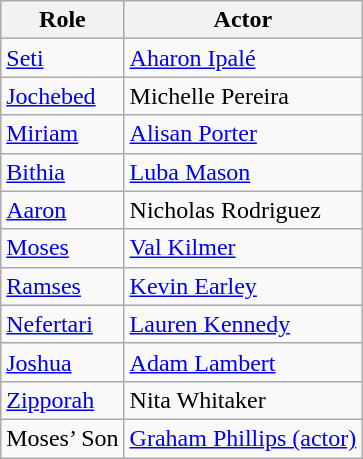<table class="wikitable">
<tr>
<th>Role</th>
<th>Actor</th>
</tr>
<tr>
<td><a href='#'>Seti</a></td>
<td><a href='#'>Aharon Ipalé</a></td>
</tr>
<tr>
<td><a href='#'>Jochebed</a></td>
<td>Michelle Pereira</td>
</tr>
<tr>
<td><a href='#'>Miriam</a></td>
<td><a href='#'>Alisan Porter</a></td>
</tr>
<tr>
<td><a href='#'>Bithia</a></td>
<td><a href='#'>Luba Mason</a></td>
</tr>
<tr>
<td><a href='#'>Aaron</a></td>
<td>Nicholas Rodriguez</td>
</tr>
<tr>
<td><a href='#'>Moses</a></td>
<td><a href='#'>Val Kilmer</a></td>
</tr>
<tr>
<td><a href='#'>Ramses</a></td>
<td><a href='#'>Kevin Earley</a></td>
</tr>
<tr>
<td><a href='#'>Nefertari</a></td>
<td><a href='#'>Lauren Kennedy</a></td>
</tr>
<tr>
<td><a href='#'>Joshua</a></td>
<td><a href='#'>Adam Lambert</a></td>
</tr>
<tr>
<td><a href='#'>Zipporah</a></td>
<td>Nita Whitaker</td>
</tr>
<tr>
<td>Moses’ Son</td>
<td><a href='#'>Graham Phillips (actor)</a></td>
</tr>
</table>
